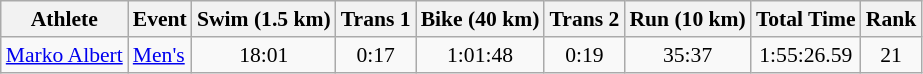<table class="wikitable" style="font-size:90%">
<tr>
<th>Athlete</th>
<th>Event</th>
<th>Swim (1.5 km)</th>
<th>Trans 1</th>
<th>Bike (40 km)</th>
<th>Trans 2</th>
<th>Run (10 km)</th>
<th>Total Time</th>
<th>Rank</th>
</tr>
<tr align=center>
<td align=left><a href='#'>Marko Albert</a></td>
<td align=left><a href='#'>Men's</a></td>
<td>18:01</td>
<td>0:17</td>
<td>1:01:48</td>
<td>0:19</td>
<td>35:37</td>
<td>1:55:26.59</td>
<td>21</td>
</tr>
</table>
